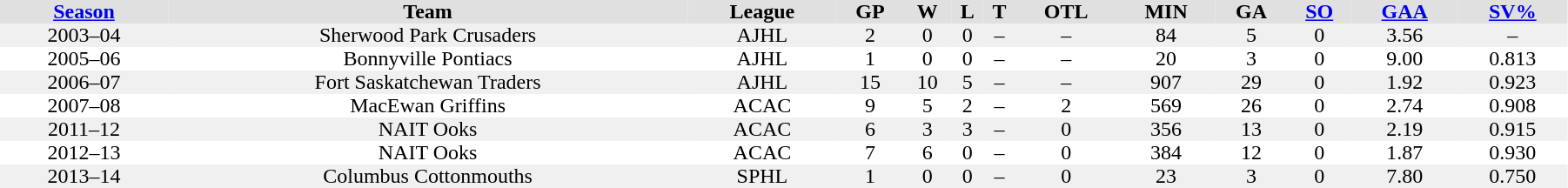<table border="0" cellpadding="0" cellspacing="0" style="width:95%;">
<tr>
<th colspan="3" style="background:#fff;"></th>
<th rowspan="99" style="background:#fff;"></th>
</tr>
<tr style="background:#e0e0e0; text-align:center;">
<th><a href='#'>Season</a></th>
<th>Team</th>
<th>League</th>
<th>GP</th>
<th>W</th>
<th>L</th>
<th>T</th>
<th>OTL</th>
<th>MIN</th>
<th>GA</th>
<th><a href='#'>SO</a></th>
<th><a href='#'>GAA</a></th>
<th><a href='#'>SV%</a></th>
</tr>
<tr style="text-align:center; background:#f0f0f0;">
<td>2003–04</td>
<td>Sherwood Park Crusaders</td>
<td>AJHL</td>
<td>2</td>
<td>0</td>
<td>0</td>
<td>–</td>
<td>–</td>
<td>84</td>
<td>5</td>
<td>0</td>
<td>3.56</td>
<td>–</td>
</tr>
<tr style="text-align:center;">
<td>2005–06</td>
<td>Bonnyville Pontiacs</td>
<td>AJHL</td>
<td>1</td>
<td>0</td>
<td>0</td>
<td>–</td>
<td>–</td>
<td>20</td>
<td>3</td>
<td>0</td>
<td>9.00</td>
<td>0.813</td>
</tr>
<tr style="text-align:center; background:#f0f0f0;">
<td>2006–07</td>
<td>Fort Saskatchewan Traders</td>
<td>AJHL</td>
<td>15</td>
<td>10</td>
<td>5</td>
<td>–</td>
<td>–</td>
<td>907</td>
<td>29</td>
<td>0</td>
<td>1.92</td>
<td>0.923</td>
</tr>
<tr style="text-align:center;">
<td>2007–08</td>
<td>MacEwan Griffins</td>
<td>ACAC</td>
<td>9</td>
<td>5</td>
<td>2</td>
<td>–</td>
<td>2</td>
<td>569</td>
<td>26</td>
<td>0</td>
<td>2.74</td>
<td>0.908</td>
</tr>
<tr style="text-align:center; background:#f0f0f0;">
<td>2011–12</td>
<td>NAIT Ooks</td>
<td>ACAC</td>
<td>6</td>
<td>3</td>
<td>3</td>
<td>–</td>
<td>0</td>
<td>356</td>
<td>13</td>
<td>0</td>
<td>2.19</td>
<td>0.915</td>
</tr>
<tr style="text-align:center;">
<td>2012–13</td>
<td>NAIT Ooks</td>
<td>ACAC</td>
<td>7</td>
<td>6</td>
<td>0</td>
<td>–</td>
<td>0</td>
<td>384</td>
<td>12</td>
<td>0</td>
<td>1.87</td>
<td>0.930</td>
</tr>
<tr style="text-align:center; background:#f0f0f0;">
<td>2013–14</td>
<td>Columbus Cottonmouths</td>
<td>SPHL</td>
<td>1</td>
<td>0</td>
<td>0</td>
<td>–</td>
<td>0</td>
<td>23</td>
<td>3</td>
<td>0</td>
<td>7.80</td>
<td>0.750</td>
</tr>
</table>
